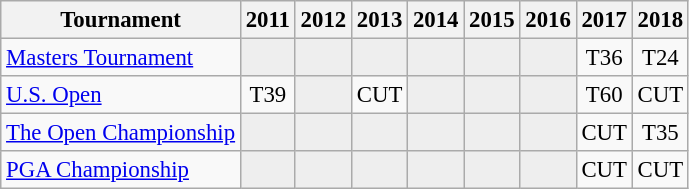<table class="wikitable" style="font-size:95%;text-align:center;">
<tr>
<th>Tournament</th>
<th>2011</th>
<th>2012</th>
<th>2013</th>
<th>2014</th>
<th>2015</th>
<th>2016</th>
<th>2017</th>
<th>2018</th>
</tr>
<tr>
<td align=left><a href='#'>Masters Tournament</a></td>
<td style="background:#eeeeee;"></td>
<td style="background:#eeeeee;"></td>
<td style="background:#eeeeee;"></td>
<td style="background:#eeeeee;"></td>
<td style="background:#eeeeee;"></td>
<td style="background:#eeeeee;"></td>
<td>T36</td>
<td>T24</td>
</tr>
<tr>
<td align=left><a href='#'>U.S. Open</a></td>
<td>T39</td>
<td style="background:#eeeeee;"></td>
<td>CUT</td>
<td style="background:#eeeeee;"></td>
<td style="background:#eeeeee;"></td>
<td style="background:#eeeeee;"></td>
<td>T60</td>
<td>CUT</td>
</tr>
<tr>
<td align=left><a href='#'>The Open Championship</a></td>
<td style="background:#eeeeee;"></td>
<td style="background:#eeeeee;"></td>
<td style="background:#eeeeee;"></td>
<td style="background:#eeeeee;"></td>
<td style="background:#eeeeee;"></td>
<td style="background:#eeeeee;"></td>
<td>CUT</td>
<td>T35</td>
</tr>
<tr>
<td align=left><a href='#'>PGA Championship</a></td>
<td style="background:#eeeeee;"></td>
<td style="background:#eeeeee;"></td>
<td style="background:#eeeeee;"></td>
<td style="background:#eeeeee;"></td>
<td style="background:#eeeeee;"></td>
<td style="background:#eeeeee;"></td>
<td>CUT</td>
<td>CUT</td>
</tr>
</table>
